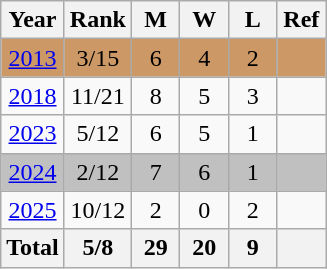<table class="wikitable sortable" style="text-align:center">
<tr>
<th>Year</th>
<th>Rank</th>
<th width=25px>M</th>
<th width=25px>W</th>
<th width=25px>L</th>
<th width=25px>Ref</th>
</tr>
<tr bgcolor="#cc9966">
<td align=center> <a href='#'>2013</a></td>
<td>3/15</td>
<td>6</td>
<td>4</td>
<td>2</td>
<td></td>
</tr>
<tr>
<td align=center> <a href='#'>2018</a></td>
<td>11/21</td>
<td>8</td>
<td>5</td>
<td>3</td>
<td></td>
</tr>
<tr>
<td align=center> <a href='#'>2023</a></td>
<td>5/12</td>
<td>6</td>
<td>5</td>
<td>1</td>
<td></td>
</tr>
<tr bgcolor="#c0c0c0">
<td align=center> <a href='#'>2024</a></td>
<td>2/12</td>
<td>7</td>
<td>6</td>
<td>1</td>
<td></td>
</tr>
<tr>
<td align=center> <a href='#'>2025</a></td>
<td>10/12</td>
<td>2</td>
<td>0</td>
<td>2</td>
<td></td>
</tr>
<tr>
<th>Total</th>
<th>5/8</th>
<th>29</th>
<th>20</th>
<th>9</th>
<th></th>
</tr>
</table>
